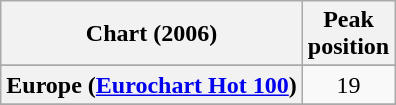<table class="wikitable sortable plainrowheaders" style="text-align:center">
<tr>
<th scope="col">Chart (2006)</th>
<th scope="col">Peak<br>position</th>
</tr>
<tr>
</tr>
<tr>
</tr>
<tr>
<th scope="row">Europe (<a href='#'>Eurochart Hot 100</a>)</th>
<td>19</td>
</tr>
<tr>
</tr>
<tr>
</tr>
<tr>
</tr>
<tr>
</tr>
<tr>
</tr>
<tr>
</tr>
<tr>
</tr>
<tr>
</tr>
<tr>
</tr>
<tr>
</tr>
<tr>
</tr>
</table>
